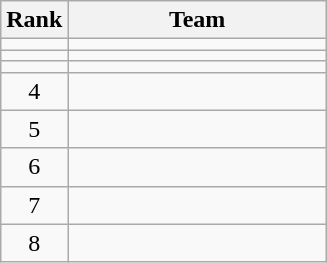<table class="wikitable" style="text-align:center;">
<tr>
<th width=20>Rank</th>
<th width=165>Team</th>
</tr>
<tr>
<td></td>
<td style="text-align:left;"></td>
</tr>
<tr>
<td></td>
<td style="text-align:left;"></td>
</tr>
<tr>
<td></td>
<td style="text-align:left;"></td>
</tr>
<tr>
<td>4</td>
<td style="text-align:left;"></td>
</tr>
<tr>
<td>5</td>
<td style="text-align:left;"></td>
</tr>
<tr>
<td>6</td>
<td style="text-align:left;"></td>
</tr>
<tr>
<td>7</td>
<td style="text-align:left;"></td>
</tr>
<tr>
<td>8</td>
<td style="text-align:left;"></td>
</tr>
</table>
